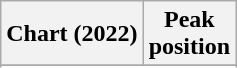<table class="wikitable sortable plainrowheaders" style="text-align:center">
<tr>
<th scope="col">Chart (2022)</th>
<th scope="col">Peak<br>position</th>
</tr>
<tr>
</tr>
<tr>
</tr>
<tr>
</tr>
</table>
